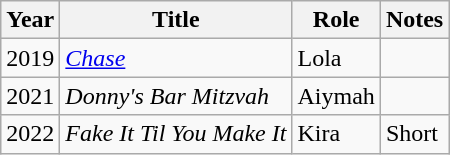<table class="wikitable sortable">
<tr>
<th>Year</th>
<th>Title</th>
<th>Role</th>
<th class="unsortable">Notes</th>
</tr>
<tr>
<td>2019</td>
<td><em><a href='#'>Chase</a></em></td>
<td>Lola</td>
<td></td>
</tr>
<tr>
<td>2021</td>
<td><em>Donny's Bar Mitzvah</em></td>
<td>Aiymah</td>
<td></td>
</tr>
<tr>
<td>2022</td>
<td><em>Fake It Til You Make It</em></td>
<td>Kira</td>
<td>Short</td>
</tr>
</table>
